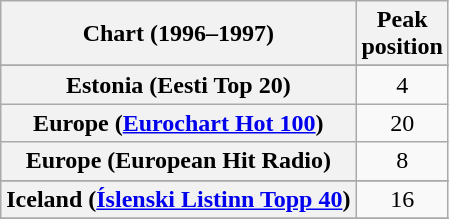<table class="wikitable sortable plainrowheaders" style="text-align:center">
<tr>
<th>Chart (1996–1997)</th>
<th>Peak<br>position</th>
</tr>
<tr>
</tr>
<tr>
</tr>
<tr>
</tr>
<tr>
<th scope="row">Estonia (Eesti Top 20)</th>
<td align="center">4</td>
</tr>
<tr>
<th scope="row">Europe (<a href='#'>Eurochart Hot 100</a>)</th>
<td>20</td>
</tr>
<tr>
<th scope="row">Europe (European Hit Radio)</th>
<td>8</td>
</tr>
<tr>
</tr>
<tr>
<th scope="row">Iceland (<a href='#'>Íslenski Listinn Topp 40</a>)</th>
<td>16</td>
</tr>
<tr>
</tr>
<tr>
</tr>
<tr>
</tr>
<tr>
</tr>
</table>
